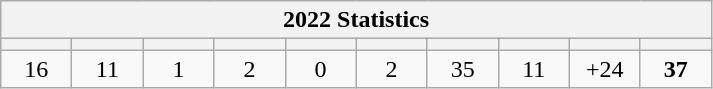<table class="wikitable" style="text-align: center;">
<tr>
<th colspan=10><strong>2022 Statistics</strong></th>
</tr>
<tr>
<th style="width: 40px;"></th>
<th style="width: 40px;"></th>
<th style="width: 40px;"></th>
<th style="width: 40px;"></th>
<th style="width: 40px;"></th>
<th style="width: 40px;"></th>
<th style="width: 40px;"></th>
<th style="width: 40px;"></th>
<th style="width: 40px;"></th>
<th style="width: 40px;"></th>
</tr>
<tr>
<td>16</td>
<td>11</td>
<td>1</td>
<td>2</td>
<td>0</td>
<td>2</td>
<td>35</td>
<td>11</td>
<td>+24</td>
<td><strong>37</strong></td>
</tr>
</table>
